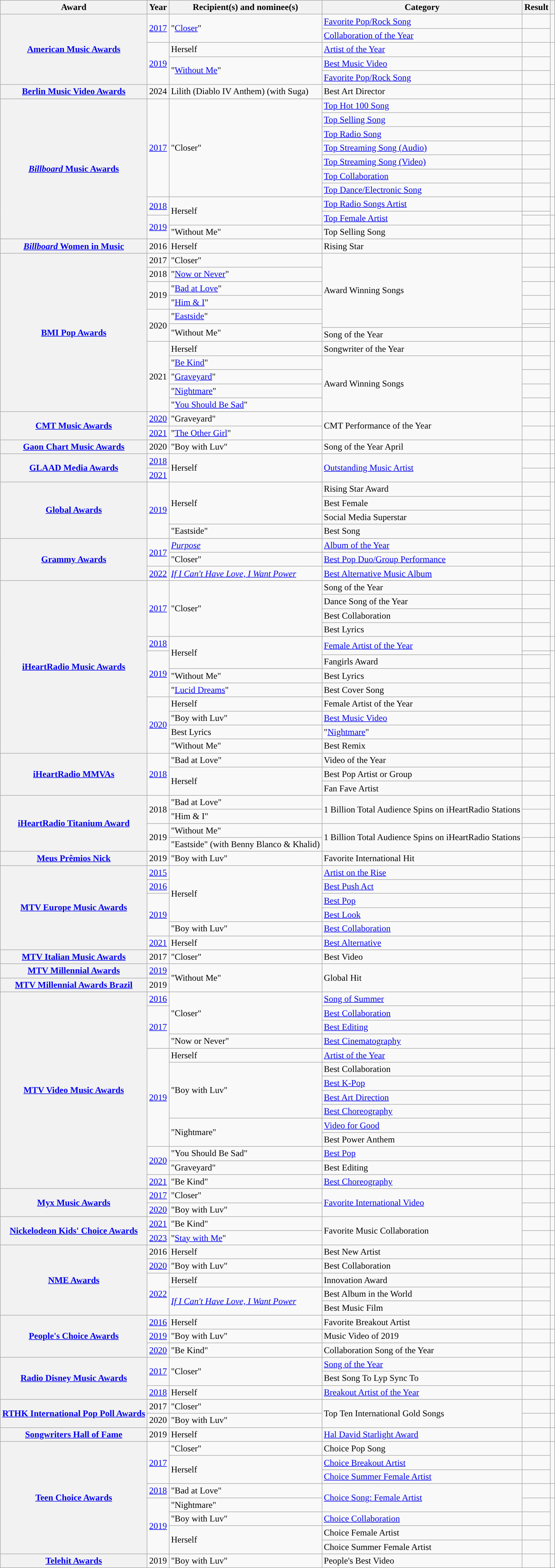<table class="wikitable sortable plainrowheaders">
<tr>
<th scope="col">Award</th>
<th scope="col">Year</th>
<th scope="col">Recipient(s) and nominee(s)</th>
<th scope="col">Category</th>
<th scope="col">Result</th>
<th scope="col" class="unsortable"></th>
</tr>
<tr>
<th rowspan="5" scope="row"><a href='#'>American Music Awards</a></th>
<td rowspan="2"><a href='#'>2017</a></td>
<td rowspan="2">"<a href='#'>Closer</a>" </td>
<td><a href='#'>Favorite Pop/Rock Song</a></td>
<td></td>
<td rowspan="2" style="text-align:center;"></td>
</tr>
<tr>
<td><a href='#'>Collaboration of the Year</a></td>
<td></td>
</tr>
<tr>
<td rowspan="3"><a href='#'>2019</a></td>
<td>Herself</td>
<td><a href='#'>Artist of the Year</a></td>
<td></td>
<td rowspan="3" style="text-align:center;"></td>
</tr>
<tr>
<td rowspan="2">"<a href='#'>Without Me</a>"</td>
<td><a href='#'>Best Music Video</a></td>
<td></td>
</tr>
<tr>
<td><a href='#'>Favorite Pop/Rock Song</a></td>
<td></td>
</tr>
<tr>
<th><a href='#'>Berlin Music Video Awards</a></th>
<td>2024</td>
<td>Lilith (Diablo IV Anthem) (with Suga)</td>
<td>Best Art Director</td>
<td></td>
</tr>
<tr>
<th rowspan="11" scope="row"><a href='#'><em>Billboard</em> Music Awards</a></th>
<td rowspan="7"><a href='#'>2017</a></td>
<td rowspan="7">"Closer" </td>
<td><a href='#'>Top Hot 100 Song</a></td>
<td></td>
<td rowspan="7" style="text-align:center;"></td>
</tr>
<tr>
<td><a href='#'>Top Selling Song</a></td>
<td></td>
</tr>
<tr>
<td><a href='#'>Top Radio Song</a></td>
<td></td>
</tr>
<tr>
<td><a href='#'>Top Streaming Song (Audio)</a></td>
<td></td>
</tr>
<tr>
<td><a href='#'>Top Streaming Song (Video)</a></td>
<td></td>
</tr>
<tr>
<td><a href='#'>Top Collaboration</a></td>
<td></td>
</tr>
<tr>
<td><a href='#'>Top Dance/Electronic Song</a></td>
<td></td>
</tr>
<tr>
<td rowspan="2"><a href='#'>2018</a></td>
<td rowspan="3">Herself</td>
<td><a href='#'>Top Radio Songs Artist</a></td>
<td></td>
<td rowspan="2" style="text-align:center;"></td>
</tr>
<tr>
<td rowspan="2"><a href='#'>Top Female Artist</a></td>
<td></td>
</tr>
<tr>
<td rowspan="2"><a href='#'>2019</a></td>
<td></td>
<td rowspan="2" style="text-align:center;"></td>
</tr>
<tr>
<td>"Without Me"</td>
<td>Top Selling Song</td>
<td></td>
</tr>
<tr>
<th scope="row"><a href='#'><em>Billboard</em> Women in Music</a></th>
<td>2016</td>
<td>Herself</td>
<td>Rising Star</td>
<td></td>
<td style="text-align:center;"></td>
</tr>
<tr>
<th rowspan="12" scope="row"><a href='#'>BMI Pop Awards</a></th>
<td>2017</td>
<td>"Closer" </td>
<td rowspan="6">Award Winning Songs</td>
<td></td>
<td style="text-align:center;"></td>
</tr>
<tr>
<td>2018</td>
<td>"<a href='#'>Now or Never</a>"</td>
<td></td>
<td style="text-align:center;"></td>
</tr>
<tr>
<td rowspan="2">2019</td>
<td>"<a href='#'>Bad at Love</a>"</td>
<td></td>
<td rowspan="2" style="text-align:center;"></td>
</tr>
<tr>
<td>"<a href='#'>Him & I</a>" </td>
<td></td>
</tr>
<tr>
<td rowspan="3">2020</td>
<td>"<a href='#'>Eastside</a>" </td>
<td></td>
<td rowspan="3" style="text-align:center;"></td>
</tr>
<tr>
<td rowspan="2">"Without Me"</td>
<td></td>
</tr>
<tr>
<td>Song of the Year</td>
<td></td>
</tr>
<tr>
<td rowspan="5">2021</td>
<td>Herself</td>
<td>Songwriter of the Year</td>
<td></td>
<td rowspan="5" style="text-align:center;"></td>
</tr>
<tr>
<td>"<a href='#'>Be Kind</a>" </td>
<td rowspan="4">Award Winning Songs</td>
<td></td>
</tr>
<tr>
<td>"<a href='#'>Graveyard</a>"</td>
<td></td>
</tr>
<tr>
<td>"<a href='#'>Nightmare</a>"</td>
<td></td>
</tr>
<tr>
<td>"<a href='#'>You Should Be Sad</a>"</td>
<td></td>
</tr>
<tr>
<th rowspan="2" scope="row"><a href='#'>CMT Music Awards</a></th>
<td><a href='#'>2020</a></td>
<td>"Graveyard" </td>
<td rowspan="2">CMT Performance of the Year</td>
<td></td>
<td style="text-align:center;"></td>
</tr>
<tr>
<td><a href='#'>2021</a></td>
<td>"<a href='#'>The Other Girl</a>" </td>
<td></td>
<td style="text-align:center;"></td>
</tr>
<tr>
<th scope="row"><a href='#'>Gaon Chart Music Awards</a></th>
<td>2020</td>
<td>"Boy with Luv" </td>
<td>Song of the Year April</td>
<td></td>
<td style="text-align:center;"></td>
</tr>
<tr>
<th rowspan="2" scope="row"><a href='#'>GLAAD Media Awards</a></th>
<td><a href='#'>2018</a></td>
<td rowspan="2">Herself</td>
<td rowspan="2"><a href='#'>Outstanding Music Artist</a></td>
<td></td>
<td style="text-align:center;"></td>
</tr>
<tr>
<td><a href='#'>2021</a></td>
<td></td>
<td style="text-align:center;"></td>
</tr>
<tr>
<th rowspan="4" scope="row"><a href='#'>Global Awards</a></th>
<td rowspan="4"><a href='#'>2019</a></td>
<td rowspan="3">Herself</td>
<td>Rising Star Award</td>
<td></td>
<td rowspan="4" style="text-align:center;"></td>
</tr>
<tr>
<td>Best Female</td>
<td></td>
</tr>
<tr>
<td>Social Media Superstar</td>
<td></td>
</tr>
<tr>
<td>"Eastside" </td>
<td>Best Song</td>
<td></td>
</tr>
<tr>
<th rowspan="3" scope="row"><a href='#'>Grammy Awards</a></th>
<td rowspan="2"><a href='#'>2017</a></td>
<td><em><a href='#'>Purpose</a></em> </td>
<td><a href='#'>Album of the Year</a></td>
<td></td>
<td rowspan="2" style="text-align:center;"></td>
</tr>
<tr>
<td>"Closer" </td>
<td><a href='#'>Best Pop Duo/Group Performance</a></td>
<td></td>
</tr>
<tr>
<td><a href='#'>2022</a></td>
<td><em><a href='#'>If I Can't Have Love, I Want Power</a></em></td>
<td><a href='#'>Best Alternative Music Album</a></td>
<td></td>
<td></td>
</tr>
<tr>
<th rowspan="13" scope="row"><a href='#'>iHeartRadio Music Awards</a></th>
<td rowspan="4"><a href='#'>2017</a></td>
<td rowspan="4">"Closer" </td>
<td>Song of the Year</td>
<td></td>
<td rowspan="4" style="text-align:center;"></td>
</tr>
<tr>
<td>Dance Song of the Year</td>
<td></td>
</tr>
<tr>
<td>Best Collaboration</td>
<td></td>
</tr>
<tr>
<td>Best Lyrics</td>
<td></td>
</tr>
<tr>
<td><a href='#'>2018</a></td>
<td rowspan="3">Herself</td>
<td rowspan="2"><a href='#'>Female Artist of the Year</a></td>
<td></td>
<td style="text-align:center;"></td>
</tr>
<tr>
<td rowspan="4"><a href='#'>2019</a></td>
<td></td>
<td rowspan="4" style="text-align:center;"></td>
</tr>
<tr>
<td>Fangirls Award</td>
<td></td>
</tr>
<tr>
<td>"Without Me"</td>
<td>Best Lyrics</td>
<td></td>
</tr>
<tr>
<td>"<a href='#'>Lucid Dreams</a>"</td>
<td>Best Cover Song</td>
<td></td>
</tr>
<tr>
<td rowspan="4"><a href='#'>2020</a></td>
<td>Herself</td>
<td>Female Artist of the Year</td>
<td></td>
<td rowspan="4" style="text-align:center;"></td>
</tr>
<tr>
<td>"Boy with Luv" </td>
<td><a href='#'>Best Music Video</a></td>
<td></td>
</tr>
<tr>
<td>Best Lyrics</td>
<td>"<a href='#'>Nightmare</a>"</td>
<td></td>
</tr>
<tr>
<td>"Without Me" </td>
<td>Best Remix</td>
<td></td>
</tr>
<tr>
<th rowspan="3" scope="row"><a href='#'>iHeartRadio MMVAs</a></th>
<td rowspan="3"><a href='#'>2018</a></td>
<td>"Bad at Love"</td>
<td>Video of the Year</td>
<td></td>
<td rowspan="3" style="text-align:center;"></td>
</tr>
<tr>
<td rowspan="2">Herself</td>
<td>Best Pop Artist or Group</td>
<td></td>
</tr>
<tr>
<td>Fan Fave Artist</td>
<td></td>
</tr>
<tr>
<th rowspan="4" scope="row"><a href='#'>iHeartRadio Titanium Award</a></th>
<td rowspan="2">2018</td>
<td>"Bad at Love"</td>
<td rowspan="2">1 Billion Total Audience Spins on iHeartRadio Stations</td>
<td></td>
<td rowspan="2" style="text-align:center;"></td>
</tr>
<tr>
<td>"Him & I" </td>
<td></td>
</tr>
<tr>
<td rowspan="2">2019</td>
<td>"Without Me"</td>
<td rowspan="2">1 Billion Total Audience Spins on iHeartRadio Stations</td>
<td></td>
<td></td>
</tr>
<tr>
<td>"Eastside" (with Benny Blanco & Khalid)</td>
<td></td>
<td></td>
</tr>
<tr>
<th scope="row"><a href='#'>Meus Prêmios Nick</a></th>
<td>2019</td>
<td>"Boy with Luv" </td>
<td>Favorite International Hit</td>
<td></td>
<td style="text-align:center;"></td>
</tr>
<tr>
<th rowspan="6" scope="row"><a href='#'>MTV Europe Music Awards</a></th>
<td><a href='#'>2015</a></td>
<td rowspan="4">Herself</td>
<td><a href='#'>Artist on the Rise</a></td>
<td></td>
<td style="text-align:center;"></td>
</tr>
<tr>
<td><a href='#'>2016</a></td>
<td><a href='#'>Best Push Act</a></td>
<td></td>
<td style="text-align:center;"></td>
</tr>
<tr>
<td rowspan="3"><a href='#'>2019</a></td>
<td><a href='#'>Best Pop</a></td>
<td></td>
<td rowspan="3" style="text-align:center;"></td>
</tr>
<tr>
<td><a href='#'>Best Look</a></td>
<td></td>
</tr>
<tr>
<td>"Boy with Luv" </td>
<td><a href='#'>Best Collaboration</a></td>
<td></td>
</tr>
<tr>
<td><a href='#'>2021</a></td>
<td>Herself</td>
<td><a href='#'>Best Alternative</a></td>
<td></td>
<td style="text-align:center;"></td>
</tr>
<tr>
<th scope="row"><a href='#'>MTV Italian Music Awards</a></th>
<td>2017</td>
<td>"Closer" </td>
<td>Best Video</td>
<td></td>
<td style="text-align:center;"></td>
</tr>
<tr>
<th scope="row"><a href='#'>MTV Millennial Awards</a></th>
<td><a href='#'>2019</a></td>
<td rowspan="2">"Without Me"</td>
<td rowspan="2">Global Hit</td>
<td></td>
<td style="text-align:center;"></td>
</tr>
<tr>
<th scope="row"><a href='#'>MTV Millennial Awards Brazil</a></th>
<td>2019</td>
<td></td>
<td style="text-align:center;"></td>
</tr>
<tr>
<th rowspan="14" scope="row"><a href='#'>MTV Video Music Awards</a></th>
<td><a href='#'>2016</a></td>
<td rowspan="3">"Closer" </td>
<td><a href='#'>Song of Summer</a></td>
<td></td>
<td style="text-align:center;"></td>
</tr>
<tr>
<td rowspan="3"><a href='#'>2017</a></td>
<td><a href='#'>Best Collaboration</a></td>
<td></td>
<td rowspan="3" style="text-align:center;"></td>
</tr>
<tr>
<td><a href='#'>Best Editing</a></td>
<td></td>
</tr>
<tr>
<td>"Now or Never"</td>
<td><a href='#'>Best Cinematography</a></td>
<td></td>
</tr>
<tr>
<td rowspan="7"><a href='#'>2019</a></td>
<td>Herself</td>
<td><a href='#'>Artist of the Year</a></td>
<td></td>
<td rowspan="7" style="text-align:center;"></td>
</tr>
<tr>
<td rowspan="4">"Boy with Luv" </td>
<td>Best Collaboration</td>
<td></td>
</tr>
<tr>
<td><a href='#'>Best K-Pop</a></td>
<td></td>
</tr>
<tr>
<td><a href='#'>Best Art Direction</a></td>
<td></td>
</tr>
<tr>
<td><a href='#'>Best Choreography</a></td>
<td></td>
</tr>
<tr>
<td rowspan="2">"Nightmare"</td>
<td><a href='#'>Video for Good</a></td>
<td></td>
</tr>
<tr>
<td>Best Power Anthem</td>
<td></td>
</tr>
<tr>
<td rowspan="2"><a href='#'>2020</a></td>
<td>"You Should Be Sad"</td>
<td><a href='#'>Best Pop</a></td>
<td></td>
<td rowspan="2" style="text-align:center;"></td>
</tr>
<tr>
<td>"Graveyard"</td>
<td>Best Editing</td>
<td></td>
</tr>
<tr>
<td><a href='#'>2021</a></td>
<td>"Be Kind" </td>
<td><a href='#'>Best Choreography</a></td>
<td></td>
<td style="text-align:center;"></td>
</tr>
<tr>
<th rowspan="2" scope="row"><a href='#'>Myx Music Awards</a></th>
<td><a href='#'>2017</a></td>
<td>"Closer" </td>
<td rowspan="2"><a href='#'>Favorite International Video</a></td>
<td></td>
<td style="text-align:center;"></td>
</tr>
<tr>
<td><a href='#'>2020</a></td>
<td>"Boy with Luv" </td>
<td></td>
<td style"text-align:center;"></td>
</tr>
<tr>
<th rowspan="2" scope="row"><a href='#'>Nickelodeon Kids' Choice Awards</a></th>
<td><a href='#'>2021</a></td>
<td>"Be Kind" </td>
<td rowspan="2">Favorite Music Collaboration</td>
<td></td>
<td style="text-align:center;"></td>
</tr>
<tr>
<td><a href='#'>2023</a></td>
<td>"<a href='#'>Stay with Me</a>" </td>
<td></td>
<td style="text-align:center";></td>
</tr>
<tr>
<th rowspan="5" scope="row"><a href='#'>NME Awards</a></th>
<td>2016</td>
<td>Herself</td>
<td>Best New Artist</td>
<td></td>
<td style="text-align:center;"></td>
</tr>
<tr>
<td><a href='#'>2020</a></td>
<td>"Boy with Luv" </td>
<td>Best Collaboration</td>
<td></td>
<td style="text-align:center;"></td>
</tr>
<tr>
<td rowspan="3"><a href='#'>2022</a></td>
<td>Herself</td>
<td>Innovation Award</td>
<td></td>
<td rowspan="3"></td>
</tr>
<tr>
<td rowspan="2"><em><a href='#'>If I Can't Have Love, I Want Power</a></em></td>
<td>Best Album in the World</td>
<td></td>
</tr>
<tr>
<td>Best Music Film</td>
<td></td>
</tr>
<tr>
<th rowspan="3" scope="row"><a href='#'>People's Choice Awards</a></th>
<td><a href='#'>2016</a></td>
<td>Herself</td>
<td>Favorite Breakout Artist</td>
<td></td>
<td style="text-align:center;"></td>
</tr>
<tr>
<td><a href='#'>2019</a></td>
<td>"Boy with Luv" </td>
<td>Music Video of 2019</td>
<td></td>
<td style="text-align:center;"></td>
</tr>
<tr>
<td><a href='#'>2020</a></td>
<td>"Be Kind" </td>
<td>Collaboration Song of the Year</td>
<td></td>
<td style="text-align:center;"></td>
</tr>
<tr>
<th rowspan="3" scope="row"><a href='#'>Radio Disney Music Awards</a></th>
<td rowspan="2"><a href='#'>2017</a></td>
<td rowspan="2">"Closer" </td>
<td><a href='#'>Song of the Year</a></td>
<td></td>
<td rowspan="2" style="text-align:center;"></td>
</tr>
<tr>
<td>Best Song To Lyp Sync To</td>
<td></td>
</tr>
<tr>
<td><a href='#'>2018</a></td>
<td>Herself</td>
<td><a href='#'>Breakout Artist of the Year</a></td>
<td></td>
<td style="text-align:center;"></td>
</tr>
<tr>
<th rowspan="2" scope="row"><a href='#'>RTHK International Pop Poll Awards</a></th>
<td>2017</td>
<td>"Closer" </td>
<td rowspan="2">Top Ten International Gold Songs</td>
<td></td>
<td style="text-align:center;"></td>
</tr>
<tr>
<td>2020</td>
<td>"Boy with Luv" </td>
<td></td>
<td style="text-align:center;"></td>
</tr>
<tr>
<th scope="row"><a href='#'>Songwriters Hall of Fame</a></th>
<td>2019</td>
<td>Herself</td>
<td><a href='#'>Hal David Starlight Award</a></td>
<td></td>
<td style="text-align:center;"></td>
</tr>
<tr>
<th rowspan="8" scope="row"><a href='#'>Teen Choice Awards</a></th>
<td rowspan="3"><a href='#'>2017</a></td>
<td>"Closer" </td>
<td>Choice Pop Song</td>
<td></td>
<td rowspan="3" style="text-align:center;"></td>
</tr>
<tr>
<td rowspan="2">Herself</td>
<td><a href='#'>Choice Breakout Artist</a></td>
<td></td>
</tr>
<tr>
<td><a href='#'>Choice Summer Female Artist</a></td>
<td></td>
</tr>
<tr>
<td><a href='#'>2018</a></td>
<td>"Bad at Love"</td>
<td rowspan="2"><a href='#'>Choice Song: Female Artist</a></td>
<td></td>
<td style="text-align:center;"></td>
</tr>
<tr>
<td rowspan="4"><a href='#'>2019</a></td>
<td>"Nightmare"</td>
<td></td>
<td rowspan="4" style="text-align:center;"></td>
</tr>
<tr>
<td>"Boy with Luv" </td>
<td><a href='#'>Choice Collaboration</a></td>
<td></td>
</tr>
<tr>
<td rowspan="2">Herself</td>
<td>Choice Female Artist</td>
<td></td>
</tr>
<tr>
<td>Choice Summer Female Artist</td>
<td></td>
</tr>
<tr>
<th scope="row"><a href='#'>Telehit Awards</a></th>
<td>2019</td>
<td>"Boy with Luv" </td>
<td>People's Best Video</td>
<td></td>
<td style="text-align:center;"></td>
</tr>
</table>
